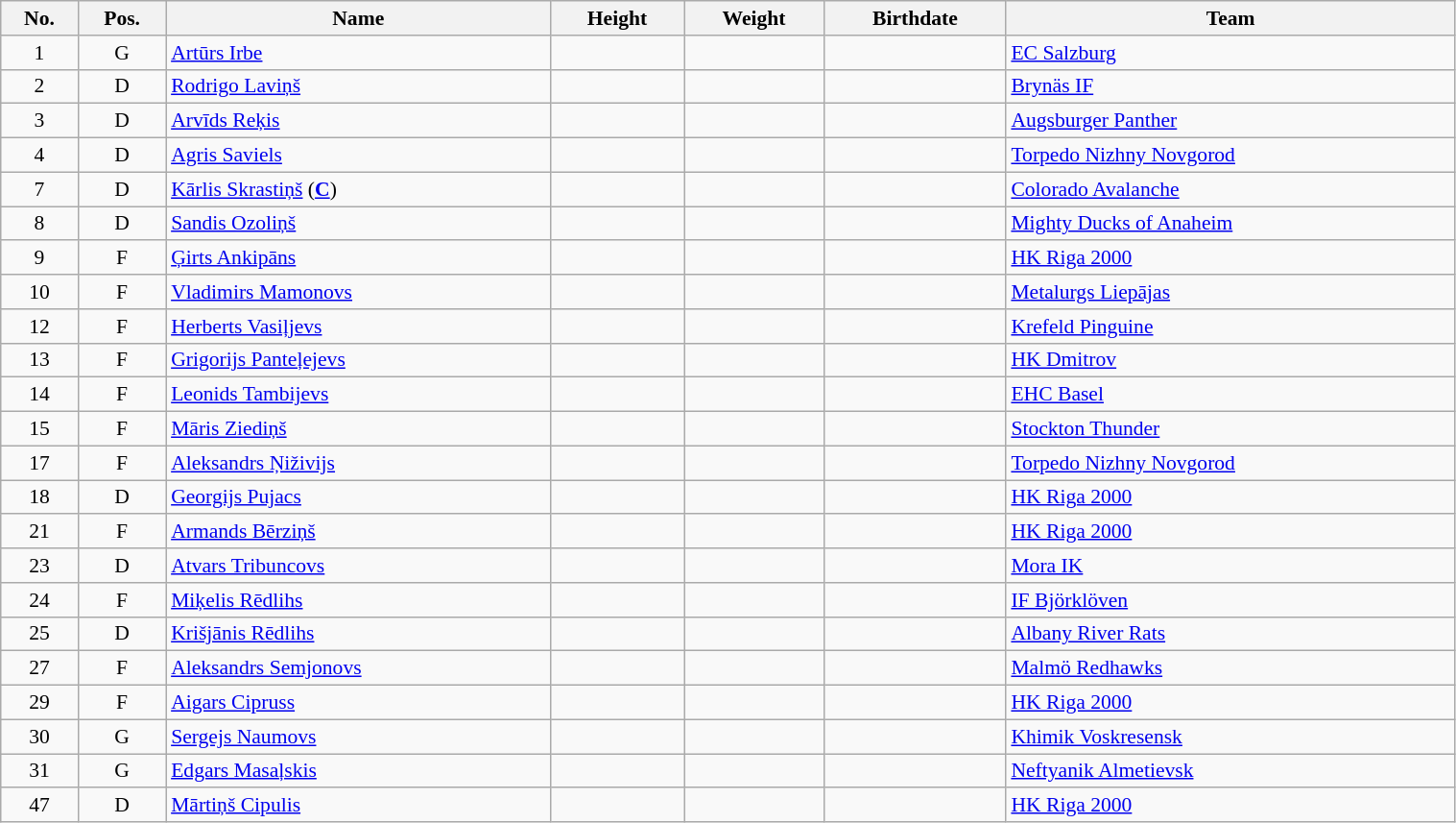<table class="wikitable sortable" width="80%" style="font-size: 90%; text-align: center;">
<tr>
<th>No.</th>
<th>Pos.</th>
<th>Name</th>
<th>Height</th>
<th>Weight</th>
<th>Birthdate</th>
<th>Team</th>
</tr>
<tr>
<td>1</td>
<td>G</td>
<td style="text-align:left;"><a href='#'>Artūrs Irbe</a></td>
<td></td>
<td></td>
<td style="text-align:right;"></td>
<td style="text-align:left;"> <a href='#'>EC Salzburg</a></td>
</tr>
<tr>
<td>2</td>
<td>D</td>
<td style="text-align:left;"><a href='#'>Rodrigo Laviņš</a></td>
<td></td>
<td></td>
<td style="text-align:right;"></td>
<td style="text-align:left;"> <a href='#'>Brynäs IF</a></td>
</tr>
<tr>
<td>3</td>
<td>D</td>
<td style="text-align:left;"><a href='#'>Arvīds Reķis</a></td>
<td></td>
<td></td>
<td style="text-align:right;"></td>
<td style="text-align:left;"> <a href='#'>Augsburger Panther</a></td>
</tr>
<tr>
<td>4</td>
<td>D</td>
<td style="text-align:left;"><a href='#'>Agris Saviels</a></td>
<td></td>
<td></td>
<td style="text-align:right;"></td>
<td style="text-align:left;"> <a href='#'>Torpedo Nizhny Novgorod</a></td>
</tr>
<tr>
<td>7</td>
<td>D</td>
<td style="text-align:left;"><a href='#'>Kārlis Skrastiņš</a> (<strong><a href='#'>C</a></strong>)</td>
<td></td>
<td></td>
<td style="text-align:right;"></td>
<td style="text-align:left;"> <a href='#'>Colorado Avalanche</a></td>
</tr>
<tr>
<td>8</td>
<td>D</td>
<td style="text-align:left;"><a href='#'>Sandis Ozoliņš</a></td>
<td></td>
<td></td>
<td style="text-align:right;"></td>
<td style="text-align:left;"> <a href='#'>Mighty Ducks of Anaheim</a></td>
</tr>
<tr>
<td>9</td>
<td>F</td>
<td style="text-align:left;"><a href='#'>Ģirts Ankipāns</a></td>
<td></td>
<td></td>
<td style="text-align:right;"></td>
<td style="text-align:left;"> <a href='#'>HK Riga 2000</a></td>
</tr>
<tr>
<td>10</td>
<td>F</td>
<td style="text-align:left;"><a href='#'>Vladimirs Mamonovs</a></td>
<td></td>
<td></td>
<td style="text-align:right;"></td>
<td style="text-align:left;"> <a href='#'>Metalurgs Liepājas</a></td>
</tr>
<tr>
<td>12</td>
<td>F</td>
<td style="text-align:left;"><a href='#'>Herberts Vasiļjevs</a></td>
<td></td>
<td></td>
<td style="text-align:right;"></td>
<td style="text-align:left;"> <a href='#'>Krefeld Pinguine</a></td>
</tr>
<tr>
<td>13</td>
<td>F</td>
<td style="text-align:left;"><a href='#'>Grigorijs Panteļejevs</a></td>
<td></td>
<td></td>
<td style="text-align:right;"></td>
<td style="text-align:left;"> <a href='#'>HK Dmitrov</a></td>
</tr>
<tr>
<td>14</td>
<td>F</td>
<td style="text-align:left;"><a href='#'>Leonids Tambijevs</a></td>
<td></td>
<td></td>
<td style="text-align:right;"></td>
<td style="text-align:left;"> <a href='#'>EHC Basel</a></td>
</tr>
<tr>
<td>15</td>
<td>F</td>
<td style="text-align:left;"><a href='#'>Māris Ziediņš</a></td>
<td></td>
<td></td>
<td style="text-align:right;"></td>
<td style="text-align:left;"> <a href='#'>Stockton Thunder</a></td>
</tr>
<tr>
<td>17</td>
<td>F</td>
<td style="text-align:left;"><a href='#'>Aleksandrs Ņiživijs</a></td>
<td></td>
<td></td>
<td style="text-align:right;"></td>
<td style="text-align:left;"> <a href='#'>Torpedo Nizhny Novgorod</a></td>
</tr>
<tr>
<td>18</td>
<td>D</td>
<td style="text-align:left;"><a href='#'>Georgijs Pujacs</a></td>
<td></td>
<td></td>
<td style="text-align:right;"></td>
<td style="text-align:left;"> <a href='#'>HK Riga 2000</a></td>
</tr>
<tr>
<td>21</td>
<td>F</td>
<td style="text-align:left;"><a href='#'>Armands Bērziņš</a></td>
<td></td>
<td></td>
<td style="text-align:right;"></td>
<td style="text-align:left;"> <a href='#'>HK Riga 2000</a></td>
</tr>
<tr>
<td>23</td>
<td>D</td>
<td style="text-align:left;"><a href='#'>Atvars Tribuncovs</a></td>
<td></td>
<td></td>
<td style="text-align:right;"></td>
<td style="text-align:left;"> <a href='#'>Mora IK</a></td>
</tr>
<tr>
<td>24</td>
<td>F</td>
<td style="text-align:left;"><a href='#'>Miķelis Rēdlihs</a></td>
<td></td>
<td></td>
<td style="text-align:right;"></td>
<td style="text-align:left;"> <a href='#'>IF Björklöven</a></td>
</tr>
<tr>
<td>25</td>
<td>D</td>
<td style="text-align:left;"><a href='#'>Krišjānis Rēdlihs</a></td>
<td></td>
<td></td>
<td style="text-align:right;"></td>
<td style="text-align:left;"> <a href='#'>Albany River Rats</a></td>
</tr>
<tr>
<td>27</td>
<td>F</td>
<td style="text-align:left;"><a href='#'>Aleksandrs Semjonovs</a></td>
<td></td>
<td></td>
<td style="text-align:right;"></td>
<td style="text-align:left;"> <a href='#'>Malmö Redhawks</a></td>
</tr>
<tr>
<td>29</td>
<td>F</td>
<td style="text-align:left;"><a href='#'>Aigars Cipruss</a></td>
<td></td>
<td></td>
<td style="text-align:right;"></td>
<td style="text-align:left;"> <a href='#'>HK Riga 2000</a></td>
</tr>
<tr>
<td>30</td>
<td>G</td>
<td style="text-align:left;"><a href='#'>Sergejs Naumovs</a></td>
<td></td>
<td></td>
<td style="text-align:right;"></td>
<td style="text-align:left;"> <a href='#'>Khimik Voskresensk</a></td>
</tr>
<tr>
<td>31</td>
<td>G</td>
<td style="text-align:left;"><a href='#'>Edgars Masaļskis</a></td>
<td></td>
<td></td>
<td style="text-align:right;"></td>
<td style="text-align:left;"> <a href='#'>Neftyanik Almetievsk</a></td>
</tr>
<tr>
<td>47</td>
<td>D</td>
<td style="text-align:left;"><a href='#'>Mārtiņš Cipulis</a></td>
<td></td>
<td></td>
<td style="text-align:right;"></td>
<td style="text-align:left;"> <a href='#'>HK Riga 2000</a></td>
</tr>
</table>
